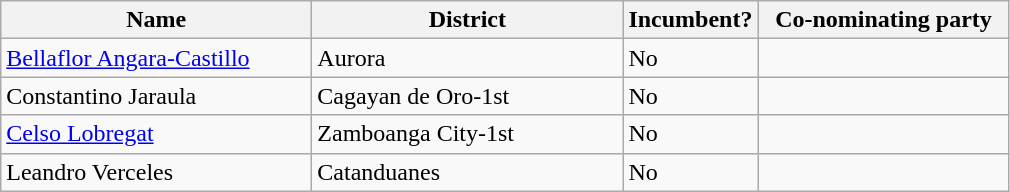<table class=wikitable>
<tr>
<th width=200px>Name</th>
<th width=200px>District</th>
<th>Incumbent?</th>
<th width=160px>Co-nominating party</th>
</tr>
<tr>
<td><a href='#'>Bellaflor Angara-Castillo</a></td>
<td>Aurora</td>
<td>No</td>
<td></td>
</tr>
<tr>
<td>Constantino Jaraula</td>
<td>Cagayan de Oro-1st</td>
<td>No</td>
<td></td>
</tr>
<tr>
<td><a href='#'>Celso Lobregat</a></td>
<td>Zamboanga City-1st</td>
<td>No</td>
</tr>
<tr>
<td>Leandro Verceles</td>
<td>Catanduanes</td>
<td>No</td>
<td></td>
</tr>
</table>
